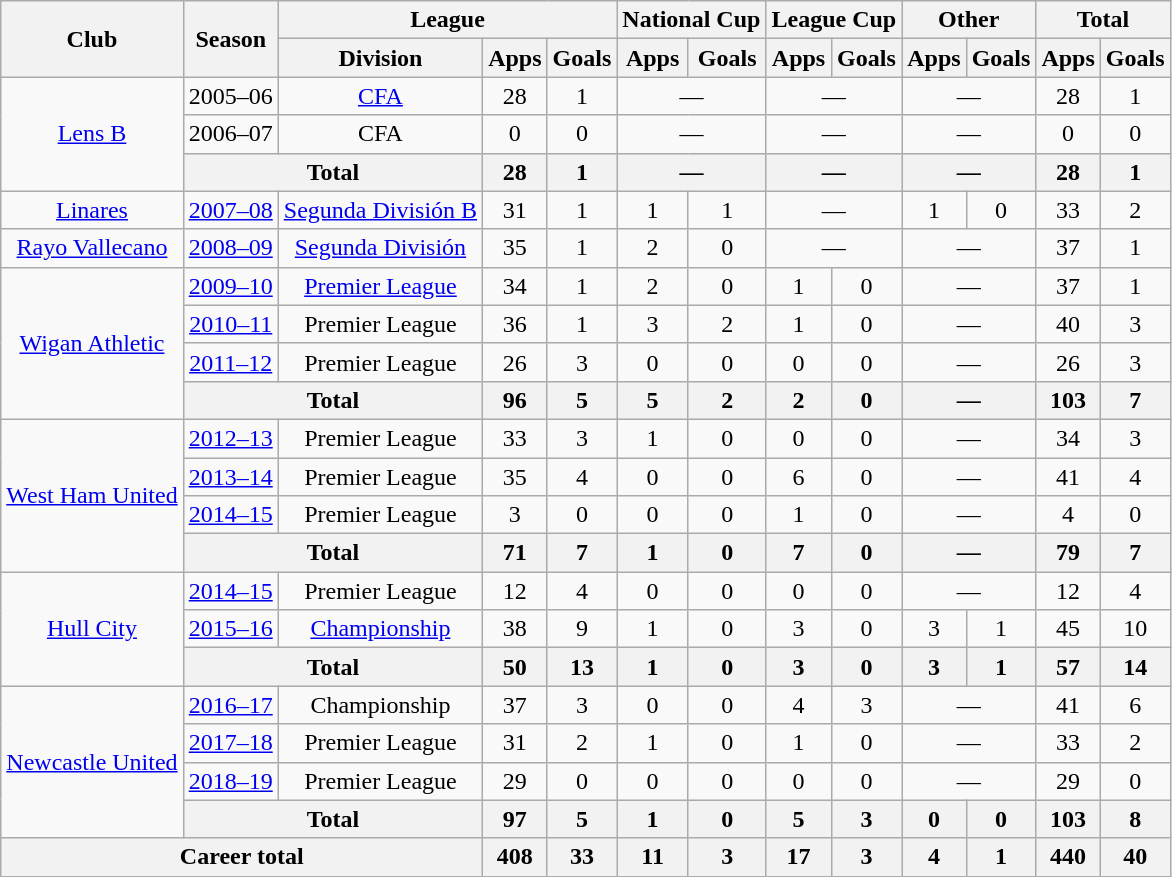<table class="wikitable" style="text-align:center">
<tr>
<th rowspan="2">Club</th>
<th rowspan="2">Season</th>
<th colspan="3">League</th>
<th colspan="2">National Cup</th>
<th colspan="2">League Cup</th>
<th colspan="2">Other</th>
<th colspan="2">Total</th>
</tr>
<tr>
<th>Division</th>
<th>Apps</th>
<th>Goals</th>
<th>Apps</th>
<th>Goals</th>
<th>Apps</th>
<th>Goals</th>
<th>Apps</th>
<th>Goals</th>
<th>Apps</th>
<th>Goals</th>
</tr>
<tr>
<td rowspan="3"><a href='#'>Lens B</a></td>
<td>2005–06</td>
<td><a href='#'>CFA</a></td>
<td>28</td>
<td>1</td>
<td colspan="2">—</td>
<td colspan="2">—</td>
<td colspan="2">—</td>
<td>28</td>
<td>1</td>
</tr>
<tr>
<td>2006–07</td>
<td>CFA</td>
<td>0</td>
<td>0</td>
<td colspan="2">—</td>
<td colspan="2">—</td>
<td colspan="2">—</td>
<td>0</td>
<td>0</td>
</tr>
<tr>
<th colspan="2">Total</th>
<th>28</th>
<th>1</th>
<th colspan="2">—</th>
<th colspan="2">—</th>
<th colspan="2">—</th>
<th>28</th>
<th>1</th>
</tr>
<tr>
<td><a href='#'>Linares</a></td>
<td><a href='#'>2007–08</a></td>
<td><a href='#'>Segunda División B</a></td>
<td>31</td>
<td>1</td>
<td>1</td>
<td>1</td>
<td colspan="2">—</td>
<td>1</td>
<td>0</td>
<td>33</td>
<td>2</td>
</tr>
<tr>
<td><a href='#'>Rayo Vallecano</a></td>
<td><a href='#'>2008–09</a></td>
<td><a href='#'>Segunda División</a></td>
<td>35</td>
<td>1</td>
<td>2</td>
<td>0</td>
<td colspan="2">—</td>
<td colspan="2">—</td>
<td>37</td>
<td>1</td>
</tr>
<tr>
<td rowspan="4"><a href='#'>Wigan Athletic</a></td>
<td><a href='#'>2009–10</a></td>
<td><a href='#'>Premier League</a></td>
<td>34</td>
<td>1</td>
<td>2</td>
<td>0</td>
<td>1</td>
<td>0</td>
<td colspan="2">—</td>
<td>37</td>
<td>1</td>
</tr>
<tr>
<td><a href='#'>2010–11</a></td>
<td>Premier League</td>
<td>36</td>
<td>1</td>
<td>3</td>
<td>2</td>
<td>1</td>
<td>0</td>
<td colspan="2">—</td>
<td>40</td>
<td>3</td>
</tr>
<tr>
<td><a href='#'>2011–12</a></td>
<td>Premier League</td>
<td>26</td>
<td>3</td>
<td>0</td>
<td>0</td>
<td>0</td>
<td>0</td>
<td colspan="2">—</td>
<td>26</td>
<td>3</td>
</tr>
<tr>
<th colspan="2">Total</th>
<th>96</th>
<th>5</th>
<th>5</th>
<th>2</th>
<th>2</th>
<th>0</th>
<th colspan="2">—</th>
<th>103</th>
<th>7</th>
</tr>
<tr>
<td rowspan="4"><a href='#'>West Ham United</a></td>
<td><a href='#'>2012–13</a></td>
<td>Premier League</td>
<td>33</td>
<td>3</td>
<td>1</td>
<td>0</td>
<td>0</td>
<td>0</td>
<td colspan="2">—</td>
<td>34</td>
<td>3</td>
</tr>
<tr>
<td><a href='#'>2013–14</a></td>
<td>Premier League</td>
<td>35</td>
<td>4</td>
<td>0</td>
<td>0</td>
<td>6</td>
<td>0</td>
<td colspan="2">—</td>
<td>41</td>
<td>4</td>
</tr>
<tr>
<td><a href='#'>2014–15</a></td>
<td>Premier League</td>
<td>3</td>
<td>0</td>
<td>0</td>
<td>0</td>
<td>1</td>
<td>0</td>
<td colspan="2">—</td>
<td>4</td>
<td>0</td>
</tr>
<tr>
<th colspan="2">Total</th>
<th>71</th>
<th>7</th>
<th>1</th>
<th>0</th>
<th>7</th>
<th>0</th>
<th colspan="2">—</th>
<th>79</th>
<th>7</th>
</tr>
<tr>
<td rowspan="3"><a href='#'>Hull City</a></td>
<td><a href='#'>2014–15</a></td>
<td>Premier League</td>
<td>12</td>
<td>4</td>
<td>0</td>
<td>0</td>
<td>0</td>
<td>0</td>
<td colspan="2">—</td>
<td>12</td>
<td>4</td>
</tr>
<tr>
<td><a href='#'>2015–16</a></td>
<td><a href='#'>Championship</a></td>
<td>38</td>
<td>9</td>
<td>1</td>
<td>0</td>
<td>3</td>
<td>0</td>
<td>3</td>
<td>1</td>
<td>45</td>
<td>10</td>
</tr>
<tr>
<th colspan="2">Total</th>
<th>50</th>
<th>13</th>
<th>1</th>
<th>0</th>
<th>3</th>
<th>0</th>
<th>3</th>
<th>1</th>
<th>57</th>
<th>14</th>
</tr>
<tr>
<td rowspan="4"><a href='#'>Newcastle United</a></td>
<td><a href='#'>2016–17</a></td>
<td>Championship</td>
<td>37</td>
<td>3</td>
<td>0</td>
<td>0</td>
<td>4</td>
<td>3</td>
<td colspan="2">—</td>
<td>41</td>
<td>6</td>
</tr>
<tr>
<td><a href='#'>2017–18</a></td>
<td>Premier League</td>
<td>31</td>
<td>2</td>
<td>1</td>
<td>0</td>
<td>1</td>
<td>0</td>
<td colspan="2">—</td>
<td>33</td>
<td>2</td>
</tr>
<tr>
<td><a href='#'>2018–19</a></td>
<td>Premier League</td>
<td>29</td>
<td>0</td>
<td>0</td>
<td>0</td>
<td>0</td>
<td>0</td>
<td colspan="2">—</td>
<td>29</td>
<td>0</td>
</tr>
<tr>
<th colspan="2">Total</th>
<th>97</th>
<th>5</th>
<th>1</th>
<th>0</th>
<th>5</th>
<th>3</th>
<th>0</th>
<th>0</th>
<th>103</th>
<th>8</th>
</tr>
<tr>
<th colspan="3">Career total</th>
<th>408</th>
<th>33</th>
<th>11</th>
<th>3</th>
<th>17</th>
<th>3</th>
<th>4</th>
<th>1</th>
<th>440</th>
<th>40</th>
</tr>
</table>
